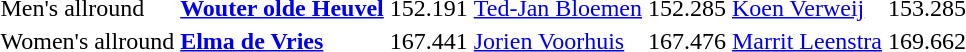<table>
<tr>
<td>Men's allround</td>
<td><strong><a href='#'>Wouter olde Heuvel</a></strong></td>
<td>152.191</td>
<td><a href='#'>Ted-Jan Bloemen</a></td>
<td>152.285</td>
<td><a href='#'>Koen Verweij</a></td>
<td>153.285</td>
</tr>
<tr>
<td>Women's allround</td>
<td><strong><a href='#'>Elma de Vries</a></strong></td>
<td>167.441</td>
<td><a href='#'>Jorien Voorhuis</a></td>
<td>167.476</td>
<td><a href='#'>Marrit Leenstra</a></td>
<td>169.662</td>
</tr>
</table>
